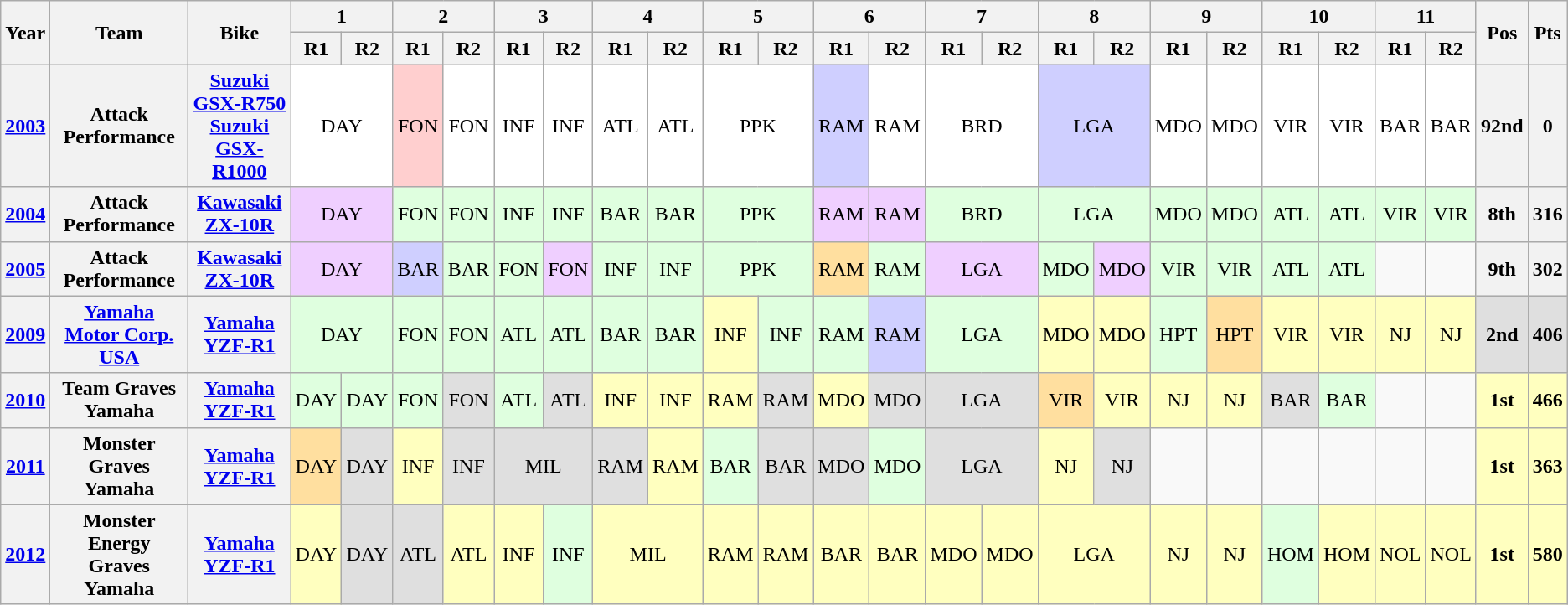<table class="wikitable" style="font-size:100%; text-align:center">
<tr valign="top">
<th valign="middle" rowspan=2>Year</th>
<th valign="middle" rowspan=2>Team</th>
<th valign="middle" rowspan=2>Bike</th>
<th valign="middle" colspan=2>1</th>
<th valign="middle" colspan=2>2</th>
<th valign="middle" colspan=2>3</th>
<th valign="middle" colspan=2>4</th>
<th valign="middle" colspan=2>5</th>
<th valign="middle" colspan=2>6</th>
<th valign="middle" colspan=2>7</th>
<th valign="middle" colspan=2>8</th>
<th valign="middle" colspan=2>9</th>
<th valign="middle" colspan=2>10</th>
<th valign="middle" colspan=2>11</th>
<th valign="middle" rowspan=2>Pos</th>
<th valign="middle" rowspan=2>Pts</th>
</tr>
<tr>
<th>R1</th>
<th>R2</th>
<th>R1</th>
<th>R2</th>
<th>R1</th>
<th>R2</th>
<th>R1</th>
<th>R2</th>
<th>R1</th>
<th>R2</th>
<th>R1</th>
<th>R2</th>
<th>R1</th>
<th>R2</th>
<th>R1</th>
<th>R2</th>
<th>R1</th>
<th>R2</th>
<th>R1</th>
<th>R2</th>
<th>R1</th>
<th>R2</th>
</tr>
<tr>
<th><a href='#'>2003</a></th>
<th>Attack Performance</th>
<th><a href='#'>Suzuki GSX-R750</a><br><a href='#'>Suzuki GSX-R1000</a></th>
<td colspan=2 style="background:#ffffff;">DAY<br></td>
<td style="background:#ffcfcf;">FON<br></td>
<td style="background:#ffffff;">FON<br></td>
<td style="background:#ffffff;">INF<br></td>
<td style="background:#ffffff;">INF<br></td>
<td style="background:#ffffff;">ATL<br></td>
<td style="background:#ffffff;">ATL<br></td>
<td colspan=2 style="background:#ffffff;">PPK<br></td>
<td style="background:#cfcfff;">RAM<br></td>
<td style="background:#ffffff;">RAM<br></td>
<td colspan=2 style="background:#ffffff;">BRD<br></td>
<td colspan=2 style="background:#cfcfff;">LGA<br></td>
<td style="background:#ffffff;">MDO<br></td>
<td style="background:#ffffff;">MDO<br></td>
<td style="background:#ffffff;">VIR<br></td>
<td style="background:#ffffff;">VIR<br></td>
<td style="background:#ffffff;">BAR<br></td>
<td style="background:#ffffff;">BAR<br></td>
<th>92nd</th>
<th>0</th>
</tr>
<tr>
<th><a href='#'>2004</a></th>
<th>Attack Performance</th>
<th><a href='#'>Kawasaki ZX-10R</a></th>
<td colspan=2 style="background:#efcfff;">DAY<br></td>
<td style="background:#dfffdf;">FON<br></td>
<td style="background:#dfffdf;">FON<br></td>
<td style="background:#dfffdf;">INF<br></td>
<td style="background:#dfffdf;">INF<br></td>
<td style="background:#dfffdf;">BAR<br></td>
<td style="background:#dfffdf;">BAR<br></td>
<td colspan=2 style="background:#dfffdf;">PPK<br></td>
<td style="background:#efcfff;">RAM<br></td>
<td style="background:#efcfff;">RAM<br></td>
<td colspan=2 style="background:#dfffdf;">BRD<br></td>
<td colspan=2 style="background:#dfffdf;">LGA<br></td>
<td style="background:#dfffdf;">MDO<br></td>
<td style="background:#dfffdf;">MDO<br></td>
<td style="background:#dfffdf;">ATL<br></td>
<td style="background:#dfffdf;">ATL<br></td>
<td style="background:#dfffdf;">VIR<br></td>
<td style="background:#dfffdf;">VIR<br></td>
<th>8th</th>
<th>316</th>
</tr>
<tr>
<th><a href='#'>2005</a></th>
<th>Attack Performance</th>
<th><a href='#'>Kawasaki ZX-10R</a></th>
<td colspan=2 style="background:#efcfff;">DAY<br></td>
<td style="background:#cfcfff;">BAR<br></td>
<td style="background:#dfffdf;">BAR<br></td>
<td style="background:#dfffdf;">FON<br></td>
<td style="background:#efcfff;">FON<br></td>
<td style="background:#dfffdf;">INF<br></td>
<td style="background:#dfffdf;">INF<br></td>
<td colspan=2 style="background:#dfffdf;">PPK<br></td>
<td style="background:#ffdf9f;">RAM<br></td>
<td style="background:#dfffdf;">RAM<br></td>
<td colspan=2 style="background:#efcfff;">LGA<br></td>
<td style="background:#dfffdf;">MDO<br></td>
<td style="background:#efcfff;">MDO<br></td>
<td style="background:#dfffdf;">VIR<br></td>
<td style="background:#dfffdf;">VIR<br></td>
<td style="background:#dfffdf;">ATL<br></td>
<td style="background:#dfffdf;">ATL<br></td>
<td></td>
<td></td>
<th>9th</th>
<th>302</th>
</tr>
<tr>
<th><a href='#'>2009</a></th>
<th><a href='#'>Yamaha Motor Corp. USA</a></th>
<th><a href='#'>Yamaha YZF-R1</a></th>
<td colspan=2 style="background:#dfffdf;">DAY<br></td>
<td style="background:#dfffdf;">FON<br></td>
<td style="background:#dfffdf;">FON<br></td>
<td style="background:#dfffdf;">ATL<br></td>
<td style="background:#dfffdf;">ATL<br></td>
<td style="background:#dfffdf;">BAR<br></td>
<td style="background:#dfffdf;">BAR<br></td>
<td style="background:#ffffbf;">INF<br></td>
<td style="background:#dfffdf;">INF<br></td>
<td style="background:#dfffdf;">RAM<br></td>
<td style="background:#cfcfff;">RAM<br></td>
<td colspan=2 style="background:#dfffdf;">LGA<br></td>
<td style="background:#ffffbf;">MDO<br></td>
<td style="background:#ffffbf;">MDO<br></td>
<td style="background:#dfffdf;">HPT<br></td>
<td style="background:#ffdf9f;">HPT<br></td>
<td style="background:#ffffbf;">VIR<br></td>
<td style="background:#ffffbf;">VIR<br></td>
<td style="background:#ffffbf;">NJ<br></td>
<td style="background:#ffffbf;">NJ<br></td>
<th style="background:#dfdfdf;">2nd</th>
<th style="background:#dfdfdf;">406</th>
</tr>
<tr>
<th><a href='#'>2010</a></th>
<th>Team Graves Yamaha</th>
<th><a href='#'>Yamaha YZF-R1</a></th>
<td style="background:#dfffdf;">DAY<br></td>
<td style="background:#dfffdf;">DAY<br></td>
<td style="background:#dfffdf;">FON<br></td>
<td style="background:#dfdfdf;">FON<br></td>
<td style="background:#dfffdf;">ATL<br></td>
<td style="background:#dfdfdf;">ATL<br></td>
<td style="background:#ffffbf;">INF<br></td>
<td style="background:#ffffbf;">INF<br></td>
<td style="background:#ffffbf;">RAM<br></td>
<td style="background:#dfdfdf;">RAM<br></td>
<td style="background:#ffffbf;">MDO<br></td>
<td style="background:#dfdfdf;">MDO<br></td>
<td colspan=2 style="background:#dfdfdf;">LGA<br></td>
<td style="background:#ffdf9f;">VIR<br></td>
<td style="background:#ffffbf;">VIR<br></td>
<td style="background:#ffffbf;">NJ<br></td>
<td style="background:#ffffbf;">NJ<br></td>
<td style="background:#dfdfdf;">BAR<br></td>
<td style="background:#dfffdf;">BAR<br></td>
<td></td>
<td></td>
<th style="background:#ffffbf;">1st</th>
<th style="background:#ffffbf;">466</th>
</tr>
<tr>
<th><a href='#'>2011</a></th>
<th>Monster Graves Yamaha</th>
<th><a href='#'>Yamaha YZF-R1</a></th>
<td style="background:#ffdf9f;">DAY<br></td>
<td style="background:#dfdfdf;">DAY<br></td>
<td style="background:#ffffbf;">INF<br></td>
<td style="background:#dfdfdf;">INF<br></td>
<td colspan=2 style="background:#dfdfdf;">MIL<br></td>
<td style="background:#dfdfdf;">RAM<br></td>
<td style="background:#ffffbf;">RAM<br></td>
<td style="background:#dfffdf;">BAR<br></td>
<td style="background:#dfdfdf;">BAR<br></td>
<td style="background:#dfdfdf;">MDO<br></td>
<td style="background:#dfffdf;">MDO<br></td>
<td colspan=2 style="background:#dfdfdf;">LGA<br></td>
<td style="background:#ffffbf;">NJ<br></td>
<td style="background:#dfdfdf;">NJ<br></td>
<td></td>
<td></td>
<td></td>
<td></td>
<td></td>
<td></td>
<th style="background:#ffffbf;">1st</th>
<th style="background:#ffffbf;">363</th>
</tr>
<tr>
<th><a href='#'>2012</a></th>
<th>Monster Energy Graves Yamaha</th>
<th><a href='#'>Yamaha YZF-R1</a></th>
<td style="background:#ffffbf;">DAY<br></td>
<td style="background:#dfdfdf;">DAY<br></td>
<td style="background:#dfdfdf;">ATL<br></td>
<td style="background:#ffffbf;">ATL<br></td>
<td style="background:#ffffbf;">INF<br></td>
<td style="background:#dfffdf;">INF<br></td>
<td colspan=2 style="background:#ffffbf;">MIL<br></td>
<td style="background:#ffffbf;">RAM<br></td>
<td style="background:#ffffbf;">RAM<br></td>
<td style="background:#ffffbf;">BAR<br></td>
<td style="background:#ffffbf;">BAR<br></td>
<td style="background:#ffffbf;">MDO<br></td>
<td style="background:#ffffbf;">MDO<br></td>
<td colspan=2 style="background:#ffffbf;">LGA<br></td>
<td style="background:#ffffbf;">NJ<br></td>
<td style="background:#ffffbf;">NJ<br></td>
<td style="background:#dfffdf;">HOM<br></td>
<td style="background:#ffffbf;">HOM<br></td>
<td style="background:#ffffbf;">NOL<br></td>
<td style="background:#ffffbf;">NOL<br></td>
<th style="background:#ffffbf;">1st</th>
<th style="background:#ffffbf;">580</th>
</tr>
</table>
